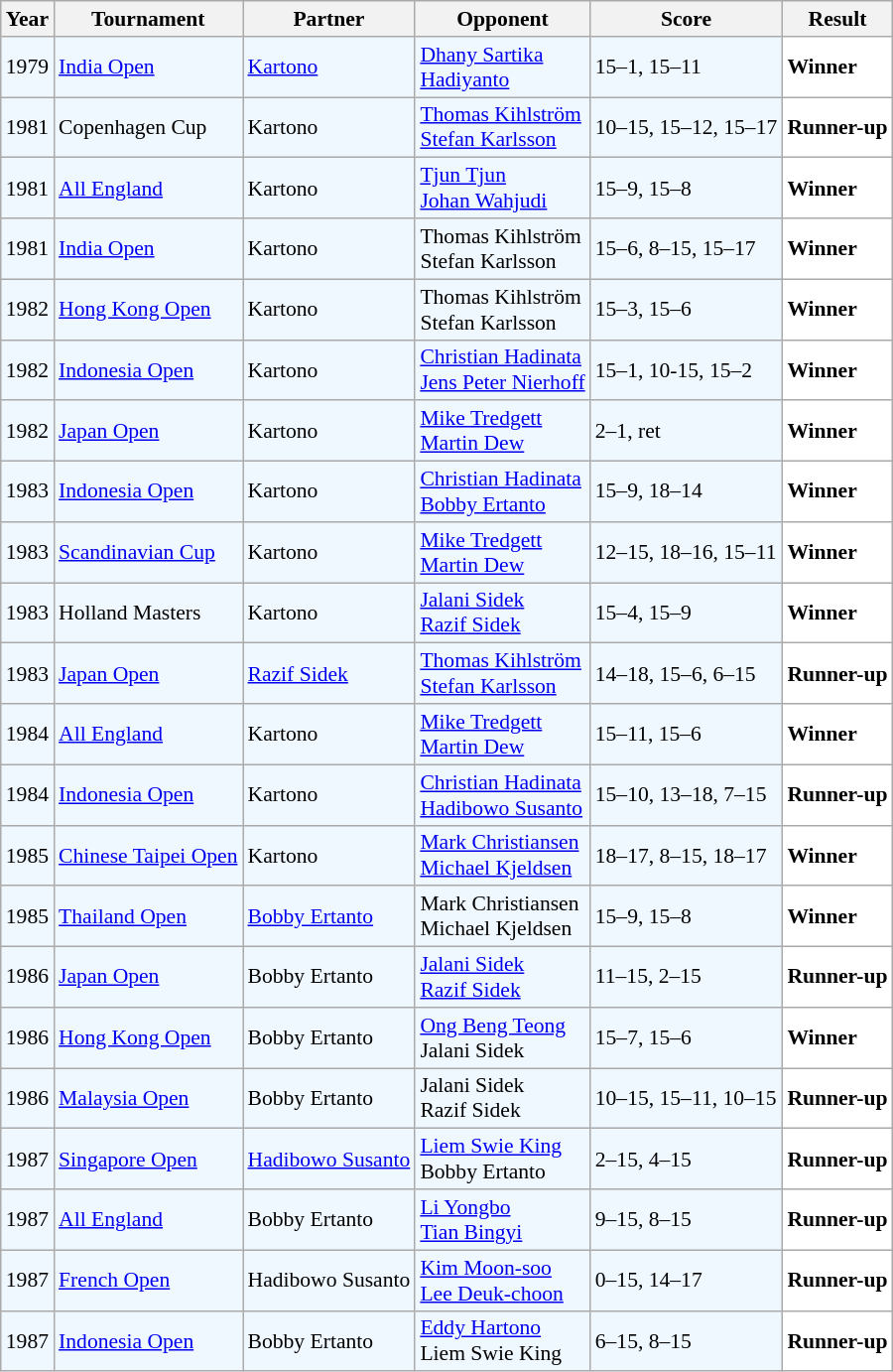<table class="sortable wikitable" style="font-size: 90%">
<tr>
<th>Year</th>
<th>Tournament</th>
<th>Partner</th>
<th>Opponent</th>
<th>Score</th>
<th>Result</th>
</tr>
<tr style="background:#f0f8ff;">
<td align="center">1979</td>
<td align="left"><a href='#'>India Open</a></td>
<td align="left"> <a href='#'>Kartono</a></td>
<td align="left"> <a href='#'>Dhany Sartika</a> <br>  <a href='#'>Hadiyanto</a></td>
<td align="left">15–1, 15–11</td>
<td style="text-align:left; background:white"> <strong>Winner</strong></td>
</tr>
<tr style="background:#f0f8ff;">
<td align="center">1981</td>
<td align="left">Copenhagen Cup</td>
<td align="left"> Kartono</td>
<td align="left"> <a href='#'>Thomas Kihlström</a> <br>  <a href='#'>Stefan Karlsson</a></td>
<td align="left">10–15, 15–12, 15–17</td>
<td style="text-align:left; background:white"> <strong>Runner-up</strong></td>
</tr>
<tr style="background:#f0f8ff;">
<td align="center">1981</td>
<td align="left"><a href='#'>All England</a></td>
<td align="left"> Kartono</td>
<td align="left"> <a href='#'>Tjun Tjun</a>  <br>  <a href='#'>Johan Wahjudi</a></td>
<td align="left">15–9, 15–8</td>
<td style="text-align:left; background:white"> <strong>Winner</strong></td>
</tr>
<tr style="background:#f0f8ff;">
<td align="center">1981</td>
<td align="left"><a href='#'>India Open</a></td>
<td align="left"> Kartono</td>
<td align="left"> Thomas Kihlström <br>  Stefan Karlsson</td>
<td align="left">15–6, 8–15, 15–17</td>
<td style="text-align:left; background:white"> <strong>Winner</strong></td>
</tr>
<tr style="background:#f0f8ff;">
<td align="center">1982</td>
<td align="left"><a href='#'>Hong Kong Open</a></td>
<td align="left"> Kartono</td>
<td align="left"> Thomas Kihlström <br>  Stefan Karlsson</td>
<td align="left">15–3, 15–6</td>
<td style="text-align:left; background:white"> <strong>Winner</strong></td>
</tr>
<tr style="background:#f0f8ff;">
<td align="center">1982</td>
<td align="left"><a href='#'>Indonesia Open</a></td>
<td align="left"> Kartono</td>
<td align="left"> <a href='#'>Christian Hadinata</a> <br>  <a href='#'>Jens Peter Nierhoff</a></td>
<td align="left">15–1, 10-15, 15–2</td>
<td style="text-align:left; background:white"> <strong>Winner</strong></td>
</tr>
<tr style="background:#f0f8ff;">
<td align="center">1982</td>
<td align="left"><a href='#'>Japan Open</a></td>
<td align="left"> Kartono</td>
<td align="left"> <a href='#'>Mike Tredgett</a> <br>  <a href='#'>Martin Dew</a></td>
<td align="left">2–1, ret</td>
<td style="text-align:left; background:white"> <strong>Winner</strong></td>
</tr>
<tr style="background:#f0f8ff;">
<td align="center">1983</td>
<td align="left"><a href='#'>Indonesia Open</a></td>
<td align="left"> Kartono</td>
<td align="left"> <a href='#'>Christian Hadinata</a> <br>  <a href='#'>Bobby Ertanto</a></td>
<td align="left">15–9, 18–14</td>
<td style="text-align:left; background:white"> <strong>Winner</strong></td>
</tr>
<tr style="background:#f0f8ff;">
<td align="center">1983</td>
<td align="left"><a href='#'>Scandinavian Cup</a></td>
<td align="left"> Kartono</td>
<td align="left"> <a href='#'>Mike Tredgett</a> <br>  <a href='#'>Martin Dew</a></td>
<td align="left">12–15, 18–16, 15–11</td>
<td style="text-align:left; background:white"> <strong>Winner</strong></td>
</tr>
<tr style="background:#f0f8ff;">
<td align="center">1983</td>
<td align="left">Holland Masters</td>
<td align="left"> Kartono</td>
<td align="left"> <a href='#'>Jalani Sidek</a><br> <a href='#'>Razif Sidek</a></td>
<td align="left">15–4, 15–9</td>
<td style="text-align:left; background:white"> <strong>Winner</strong></td>
</tr>
<tr style="background:#f0f8ff;">
<td align="center">1983</td>
<td align="left"><a href='#'>Japan Open</a></td>
<td align="left"> <a href='#'>Razif Sidek</a></td>
<td align="left"> <a href='#'>Thomas Kihlström</a><br> <a href='#'>Stefan Karlsson</a></td>
<td align="left">14–18, 15–6, 6–15</td>
<td style="text-align:left; background:white"> <strong>Runner-up</strong></td>
</tr>
<tr style="background:#f0f8ff;">
<td align="center">1984</td>
<td align="left"><a href='#'>All England</a></td>
<td align="left"> Kartono</td>
<td align="left"> <a href='#'>Mike Tredgett</a><br> <a href='#'>Martin Dew</a></td>
<td align="left">15–11, 15–6</td>
<td style="text-align:left; background:white"> <strong>Winner</strong></td>
</tr>
<tr style="background:#f0f8ff;">
<td align="center">1984</td>
<td align="left"><a href='#'>Indonesia Open</a></td>
<td align="left"> Kartono</td>
<td align="left"> <a href='#'>Christian Hadinata</a><br> <a href='#'>Hadibowo Susanto</a></td>
<td align="left">15–10, 13–18, 7–15</td>
<td style="text-align:left; background:white"> <strong>Runner-up</strong></td>
</tr>
<tr style="background:#f0f8ff;">
<td align="center">1985</td>
<td align="left"><a href='#'>Chinese Taipei Open</a></td>
<td align="left"> Kartono</td>
<td align="left"> <a href='#'>Mark Christiansen</a><br> <a href='#'>Michael Kjeldsen</a></td>
<td align="left">18–17, 8–15, 18–17</td>
<td style="text-align:left; background:white"> <strong>Winner</strong></td>
</tr>
<tr style="background:#f0f8ff;">
<td align="center">1985</td>
<td align="left"><a href='#'>Thailand Open</a></td>
<td align="left"> <a href='#'>Bobby Ertanto</a></td>
<td align="left"> Mark Christiansen<br> Michael Kjeldsen</td>
<td align="left">15–9, 15–8</td>
<td style="text-align:left; background:white"> <strong>Winner</strong></td>
</tr>
<tr style="background:#f0f8ff;">
<td align="center">1986</td>
<td align="left"><a href='#'>Japan Open</a></td>
<td align="left"> Bobby Ertanto</td>
<td align="left"> <a href='#'>Jalani Sidek</a><br> <a href='#'>Razif Sidek</a></td>
<td align="left">11–15, 2–15</td>
<td style="text-align:left; background:white"> <strong>Runner-up</strong></td>
</tr>
<tr style="background:#f0f8ff;">
<td align="center">1986</td>
<td align="left"><a href='#'>Hong Kong Open</a></td>
<td align="left"> Bobby Ertanto</td>
<td align="left"> <a href='#'>Ong Beng Teong</a><br> Jalani Sidek</td>
<td align="left">15–7, 15–6</td>
<td style="text-align:left; background:white"> <strong>Winner</strong></td>
</tr>
<tr style="background:#f0f8ff;">
<td align="center">1986</td>
<td align="left"><a href='#'>Malaysia Open</a></td>
<td align="left"> Bobby Ertanto</td>
<td align="left"> Jalani Sidek<br> Razif Sidek</td>
<td align="left">10–15, 15–11, 10–15</td>
<td style="text-align:left; background:white"> <strong>Runner-up</strong></td>
</tr>
<tr style="background:#f0f8ff;">
<td align="center">1987</td>
<td align="left"><a href='#'>Singapore Open</a></td>
<td align="left"> <a href='#'>Hadibowo Susanto</a></td>
<td align="left"> <a href='#'>Liem Swie King</a><br> Bobby Ertanto</td>
<td align="left">2–15, 4–15</td>
<td style="text-align:left; background:white"> <strong>Runner-up</strong></td>
</tr>
<tr style="background:#f0f8ff;">
<td align="center">1987</td>
<td align="left"><a href='#'>All England</a></td>
<td align="left"> Bobby Ertanto</td>
<td align="left"> <a href='#'>Li Yongbo</a><br> <a href='#'>Tian Bingyi</a></td>
<td align="left">9–15, 8–15</td>
<td style="text-align:left; background:white"> <strong>Runner-up</strong></td>
</tr>
<tr style="background:#f0f8ff;">
<td align="center">1987</td>
<td align="left"><a href='#'>French Open</a></td>
<td align="left"> Hadibowo Susanto</td>
<td align="left"> <a href='#'>Kim Moon-soo</a><br> <a href='#'>Lee Deuk-choon</a></td>
<td align="left">0–15, 14–17</td>
<td style="text-align:left; background:white"> <strong>Runner-up</strong></td>
</tr>
<tr style="background:#f0f8ff;">
<td align="center">1987</td>
<td align="left"><a href='#'>Indonesia Open</a></td>
<td align="left"> Bobby Ertanto</td>
<td align="left"> <a href='#'>Eddy Hartono</a><br>  Liem Swie King</td>
<td align="left">6–15, 8–15</td>
<td style="text-align:left; background:white"> <strong>Runner-up</strong></td>
</tr>
</table>
